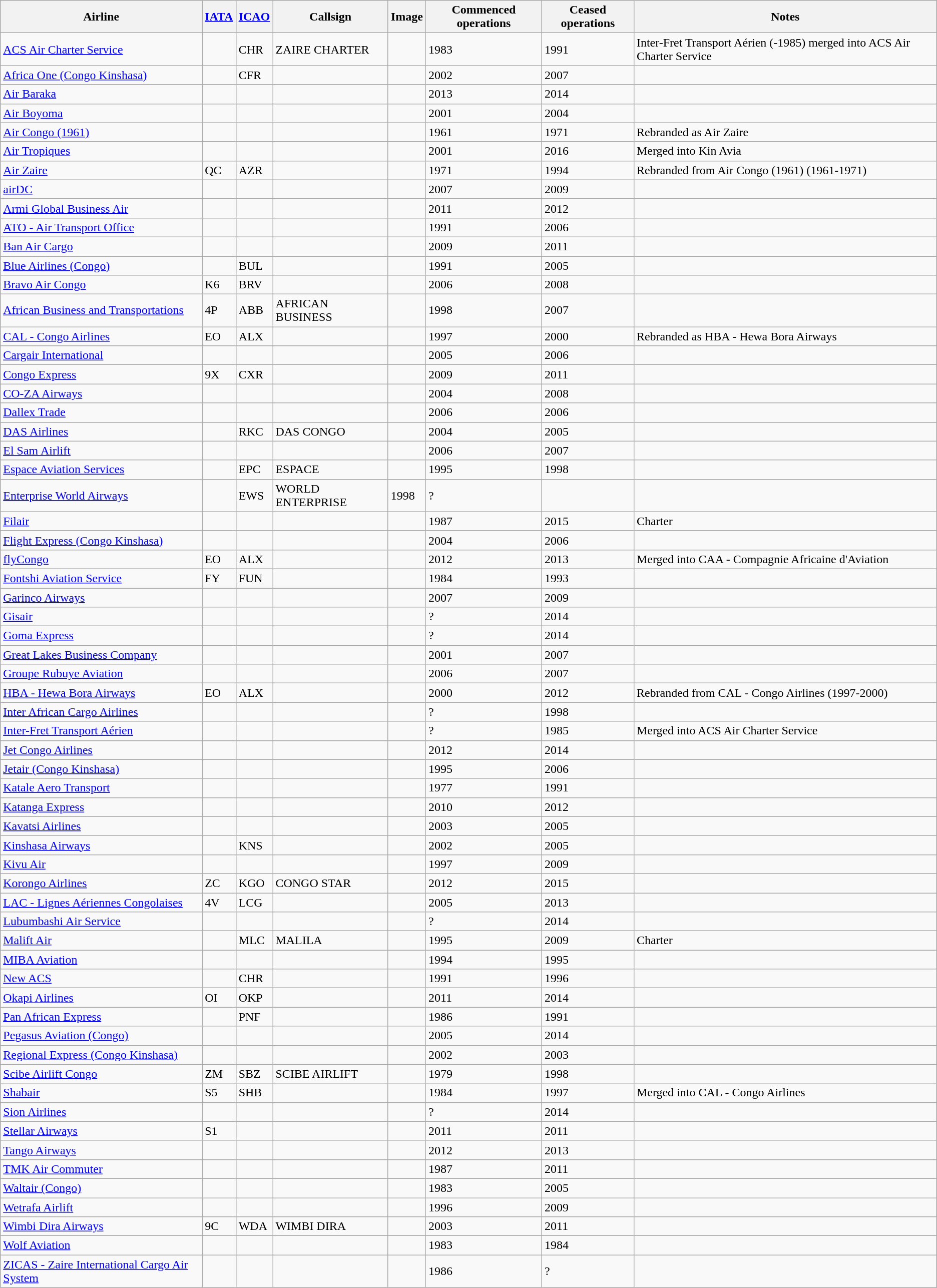<table class="wikitable sortable">
<tr valign="middle">
<th>Airline</th>
<th><a href='#'>IATA</a></th>
<th><a href='#'>ICAO</a></th>
<th>Callsign</th>
<th>Image</th>
<th>Commenced operations</th>
<th>Ceased operations</th>
<th>Notes</th>
</tr>
<tr>
<td><a href='#'>ACS Air Charter Service</a></td>
<td></td>
<td>CHR</td>
<td>ZAIRE CHARTER</td>
<td></td>
<td>1983</td>
<td>1991</td>
<td>Inter-Fret Transport Aérien (-1985) merged into ACS Air Charter Service</td>
</tr>
<tr>
<td><a href='#'>Africa One (Congo Kinshasa)</a></td>
<td></td>
<td>CFR</td>
<td></td>
<td></td>
<td>2002</td>
<td>2007</td>
<td></td>
</tr>
<tr>
<td><a href='#'>Air Baraka</a></td>
<td></td>
<td></td>
<td></td>
<td></td>
<td>2013</td>
<td>2014</td>
<td></td>
</tr>
<tr>
<td><a href='#'>Air Boyoma</a></td>
<td></td>
<td></td>
<td></td>
<td></td>
<td>2001</td>
<td>2004</td>
<td></td>
</tr>
<tr>
<td><a href='#'>Air Congo (1961)</a></td>
<td></td>
<td></td>
<td></td>
<td></td>
<td>1961</td>
<td>1971</td>
<td>Rebranded as Air Zaire</td>
</tr>
<tr>
<td><a href='#'>Air Tropiques</a></td>
<td></td>
<td></td>
<td></td>
<td></td>
<td>2001</td>
<td>2016</td>
<td>Merged into Kin Avia</td>
</tr>
<tr>
<td><a href='#'>Air Zaire</a></td>
<td>QC</td>
<td>AZR</td>
<td></td>
<td></td>
<td>1971</td>
<td>1994</td>
<td>Rebranded from Air Congo (1961) (1961-1971)</td>
</tr>
<tr>
<td><a href='#'>airDC</a></td>
<td></td>
<td></td>
<td></td>
<td></td>
<td>2007</td>
<td>2009</td>
<td></td>
</tr>
<tr>
<td><a href='#'>Armi Global Business Air</a></td>
<td></td>
<td></td>
<td></td>
<td></td>
<td>2011</td>
<td>2012</td>
<td></td>
</tr>
<tr>
<td><a href='#'>ATO - Air Transport Office</a></td>
<td></td>
<td></td>
<td></td>
<td></td>
<td>1991</td>
<td>2006</td>
<td></td>
</tr>
<tr>
<td><a href='#'>Ban Air Cargo</a></td>
<td></td>
<td></td>
<td></td>
<td></td>
<td>2009</td>
<td>2011</td>
<td></td>
</tr>
<tr>
<td><a href='#'>Blue Airlines (Congo)</a></td>
<td></td>
<td>BUL</td>
<td></td>
<td></td>
<td>1991</td>
<td>2005</td>
<td></td>
</tr>
<tr>
<td><a href='#'>Bravo Air Congo</a></td>
<td>K6</td>
<td>BRV</td>
<td></td>
<td></td>
<td>2006</td>
<td>2008</td>
<td></td>
</tr>
<tr>
<td><a href='#'>African Business and Transportations</a></td>
<td>4P</td>
<td>ABB</td>
<td>AFRICAN BUSINESS</td>
<td></td>
<td>1998</td>
<td>2007</td>
<td></td>
</tr>
<tr>
<td><a href='#'>CAL - Congo Airlines</a></td>
<td>EO</td>
<td>ALX</td>
<td></td>
<td></td>
<td>1997</td>
<td>2000</td>
<td>Rebranded as HBA - Hewa Bora Airways</td>
</tr>
<tr>
<td><a href='#'>Cargair International</a></td>
<td></td>
<td></td>
<td></td>
<td></td>
<td>2005</td>
<td>2006</td>
<td></td>
</tr>
<tr>
<td><a href='#'>Congo Express</a></td>
<td>9X</td>
<td>CXR</td>
<td></td>
<td></td>
<td>2009</td>
<td>2011</td>
<td></td>
</tr>
<tr>
<td><a href='#'>CO-ZA Airways</a></td>
<td></td>
<td></td>
<td></td>
<td></td>
<td>2004</td>
<td>2008</td>
<td></td>
</tr>
<tr>
<td><a href='#'>Dallex Trade</a></td>
<td></td>
<td></td>
<td></td>
<td></td>
<td>2006</td>
<td>2006</td>
<td></td>
</tr>
<tr>
<td><a href='#'>DAS Airlines</a></td>
<td></td>
<td>RKC</td>
<td>DAS CONGO</td>
<td></td>
<td>2004</td>
<td>2005</td>
<td></td>
</tr>
<tr>
<td><a href='#'>El Sam Airlift</a></td>
<td></td>
<td></td>
<td></td>
<td></td>
<td>2006</td>
<td>2007</td>
<td></td>
</tr>
<tr>
<td><a href='#'>Espace Aviation Services</a></td>
<td></td>
<td>EPC</td>
<td>ESPACE</td>
<td></td>
<td>1995</td>
<td>1998</td>
<td></td>
</tr>
<tr>
<td><a href='#'>Enterprise World Airways</a></td>
<td></td>
<td>EWS</td>
<td>WORLD ENTERPRISE</td>
<td>1998</td>
<td>?</td>
<td></td>
<td></td>
</tr>
<tr>
<td><a href='#'>Filair</a></td>
<td></td>
<td></td>
<td></td>
<td></td>
<td>1987</td>
<td>2015</td>
<td>Charter</td>
</tr>
<tr>
<td><a href='#'>Flight Express (Congo Kinshasa)</a></td>
<td></td>
<td></td>
<td></td>
<td></td>
<td>2004</td>
<td>2006</td>
<td></td>
</tr>
<tr>
<td><a href='#'>flyCongo</a></td>
<td>EO</td>
<td>ALX</td>
<td></td>
<td></td>
<td>2012</td>
<td>2013</td>
<td>Merged into CAA - Compagnie Africaine d'Aviation</td>
</tr>
<tr>
<td><a href='#'>Fontshi Aviation Service</a></td>
<td>FY</td>
<td>FUN</td>
<td></td>
<td></td>
<td>1984</td>
<td>1993</td>
<td></td>
</tr>
<tr>
<td><a href='#'>Garinco Airways</a></td>
<td></td>
<td></td>
<td></td>
<td></td>
<td>2007</td>
<td>2009</td>
<td></td>
</tr>
<tr>
<td><a href='#'>Gisair</a></td>
<td></td>
<td></td>
<td></td>
<td></td>
<td>?</td>
<td>2014</td>
<td></td>
</tr>
<tr>
<td><a href='#'>Goma Express</a></td>
<td></td>
<td></td>
<td></td>
<td></td>
<td>?</td>
<td>2014</td>
<td></td>
</tr>
<tr>
<td><a href='#'>Great Lakes Business Company</a></td>
<td></td>
<td></td>
<td></td>
<td></td>
<td>2001</td>
<td>2007</td>
<td></td>
</tr>
<tr>
<td><a href='#'>Groupe Rubuye Aviation</a></td>
<td></td>
<td></td>
<td></td>
<td></td>
<td>2006</td>
<td>2007</td>
<td></td>
</tr>
<tr>
<td><a href='#'>HBA - Hewa Bora Airways</a></td>
<td>EO</td>
<td>ALX</td>
<td></td>
<td></td>
<td>2000</td>
<td>2012</td>
<td>Rebranded from CAL - Congo Airlines (1997-2000)</td>
</tr>
<tr>
<td><a href='#'>Inter African Cargo Airlines</a></td>
<td></td>
<td></td>
<td></td>
<td></td>
<td>?</td>
<td>1998</td>
<td></td>
</tr>
<tr>
<td><a href='#'>Inter-Fret Transport Aérien</a></td>
<td></td>
<td></td>
<td></td>
<td></td>
<td>?</td>
<td>1985</td>
<td>Merged into ACS Air Charter Service</td>
</tr>
<tr>
<td><a href='#'>Jet Congo Airlines</a></td>
<td></td>
<td></td>
<td></td>
<td></td>
<td>2012</td>
<td>2014</td>
<td></td>
</tr>
<tr>
<td><a href='#'>Jetair (Congo Kinshasa)</a></td>
<td></td>
<td></td>
<td></td>
<td></td>
<td>1995</td>
<td>2006</td>
<td></td>
</tr>
<tr>
<td><a href='#'>Katale Aero Transport</a></td>
<td></td>
<td></td>
<td></td>
<td></td>
<td>1977</td>
<td>1991</td>
<td></td>
</tr>
<tr>
<td><a href='#'>Katanga Express</a></td>
<td></td>
<td></td>
<td></td>
<td></td>
<td>2010</td>
<td>2012</td>
<td></td>
</tr>
<tr>
<td><a href='#'>Kavatsi Airlines</a></td>
<td></td>
<td></td>
<td></td>
<td></td>
<td>2003</td>
<td>2005</td>
<td></td>
</tr>
<tr>
<td><a href='#'>Kinshasa Airways</a></td>
<td></td>
<td>KNS</td>
<td></td>
<td></td>
<td>2002</td>
<td>2005</td>
<td></td>
</tr>
<tr>
<td><a href='#'>Kivu Air</a></td>
<td></td>
<td></td>
<td></td>
<td></td>
<td>1997</td>
<td>2009</td>
<td></td>
</tr>
<tr>
<td><a href='#'>Korongo Airlines</a></td>
<td>ZC</td>
<td>KGO</td>
<td>CONGO STAR</td>
<td></td>
<td>2012</td>
<td>2015</td>
<td></td>
</tr>
<tr>
<td><a href='#'>LAC - Lignes Aériennes Congolaises</a></td>
<td>4V</td>
<td>LCG</td>
<td></td>
<td></td>
<td>2005</td>
<td>2013</td>
<td></td>
</tr>
<tr>
<td><a href='#'>Lubumbashi Air Service</a></td>
<td></td>
<td></td>
<td></td>
<td></td>
<td>?</td>
<td>2014</td>
<td></td>
</tr>
<tr>
<td><a href='#'>Malift Air</a></td>
<td></td>
<td>MLC</td>
<td>MALILA</td>
<td></td>
<td>1995</td>
<td>2009</td>
<td>Charter</td>
</tr>
<tr>
<td><a href='#'>MIBA Aviation</a></td>
<td></td>
<td></td>
<td></td>
<td></td>
<td>1994</td>
<td>1995</td>
<td></td>
</tr>
<tr>
<td><a href='#'>New ACS</a></td>
<td></td>
<td>CHR</td>
<td></td>
<td></td>
<td>1991</td>
<td>1996</td>
<td></td>
</tr>
<tr>
<td><a href='#'>Okapi Airlines</a></td>
<td>OI</td>
<td>OKP</td>
<td></td>
<td></td>
<td>2011</td>
<td>2014</td>
<td></td>
</tr>
<tr>
<td><a href='#'>Pan African Express</a></td>
<td></td>
<td>PNF</td>
<td></td>
<td></td>
<td>1986</td>
<td>1991</td>
<td></td>
</tr>
<tr>
<td><a href='#'>Pegasus Aviation (Congo)</a></td>
<td></td>
<td></td>
<td></td>
<td></td>
<td>2005</td>
<td>2014</td>
<td></td>
</tr>
<tr>
<td><a href='#'>Regional Express (Congo Kinshasa)</a></td>
<td></td>
<td></td>
<td></td>
<td></td>
<td>2002</td>
<td>2003</td>
<td></td>
</tr>
<tr>
<td><a href='#'>Scibe Airlift Congo</a></td>
<td>ZM</td>
<td>SBZ</td>
<td>SCIBE AIRLIFT</td>
<td></td>
<td>1979</td>
<td>1998</td>
<td></td>
</tr>
<tr>
<td><a href='#'>Shabair</a></td>
<td>S5</td>
<td>SHB</td>
<td></td>
<td></td>
<td>1984</td>
<td>1997</td>
<td>Merged into CAL - Congo Airlines</td>
</tr>
<tr>
<td><a href='#'>Sion Airlines</a></td>
<td></td>
<td></td>
<td></td>
<td></td>
<td>?</td>
<td>2014</td>
<td></td>
</tr>
<tr>
<td><a href='#'>Stellar Airways</a></td>
<td>S1</td>
<td></td>
<td></td>
<td></td>
<td>2011</td>
<td>2011</td>
<td></td>
</tr>
<tr>
<td><a href='#'>Tango Airways</a></td>
<td></td>
<td></td>
<td></td>
<td></td>
<td>2012</td>
<td>2013</td>
<td></td>
</tr>
<tr>
<td><a href='#'>TMK Air Commuter</a></td>
<td></td>
<td></td>
<td></td>
<td></td>
<td>1987</td>
<td>2011</td>
<td></td>
</tr>
<tr>
<td><a href='#'>Waltair (Congo)</a></td>
<td></td>
<td></td>
<td></td>
<td></td>
<td>1983</td>
<td>2005</td>
<td></td>
</tr>
<tr>
<td><a href='#'>Wetrafa Airlift</a></td>
<td></td>
<td></td>
<td></td>
<td></td>
<td>1996</td>
<td>2009</td>
<td></td>
</tr>
<tr>
<td><a href='#'>Wimbi Dira Airways</a></td>
<td>9C</td>
<td>WDA</td>
<td>WIMBI DIRA</td>
<td></td>
<td>2003</td>
<td>2011</td>
<td></td>
</tr>
<tr>
<td><a href='#'>Wolf Aviation</a></td>
<td></td>
<td></td>
<td></td>
<td></td>
<td>1983</td>
<td>1984</td>
<td></td>
</tr>
<tr>
<td><a href='#'>ZICAS - Zaire International Cargo Air System</a></td>
<td></td>
<td></td>
<td></td>
<td></td>
<td>1986</td>
<td>?</td>
<td></td>
</tr>
</table>
